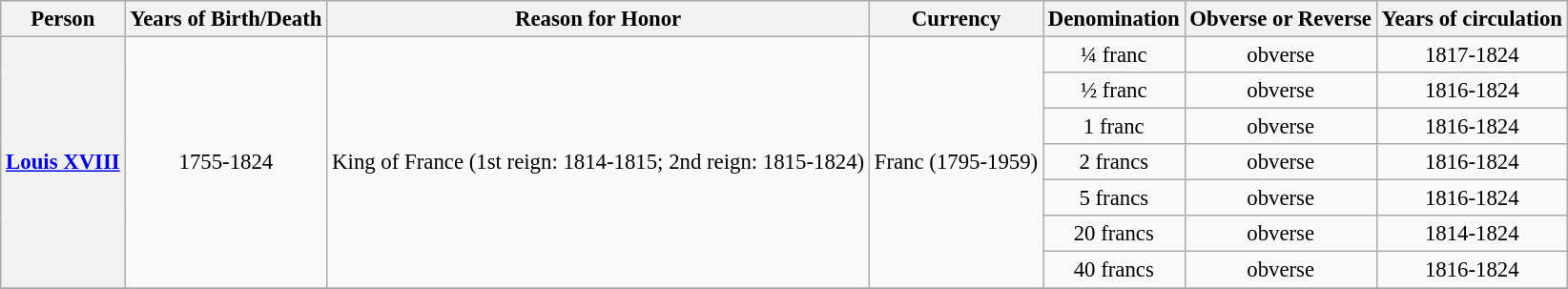<table class="wikitable" style="font-size:95%; text-align:center;">
<tr>
<th>Person</th>
<th>Years of Birth/Death</th>
<th>Reason for Honor</th>
<th>Currency</th>
<th>Denomination</th>
<th>Obverse or Reverse</th>
<th>Years of circulation</th>
</tr>
<tr>
<th rowspan="7"><a href='#'>Louis XVIII</a></th>
<td rowspan="7">1755-1824</td>
<td rowspan="7">King of France (1st reign: 1814-1815; 2nd reign: 1815-1824)</td>
<td rowspan="7">Franc (1795-1959)</td>
<td>¼ franc</td>
<td>obverse</td>
<td>1817-1824</td>
</tr>
<tr>
<td>½ franc</td>
<td>obverse</td>
<td>1816-1824</td>
</tr>
<tr>
<td>1 franc</td>
<td>obverse</td>
<td>1816-1824</td>
</tr>
<tr>
<td>2 francs</td>
<td>obverse</td>
<td>1816-1824</td>
</tr>
<tr>
<td>5 francs</td>
<td>obverse</td>
<td>1816-1824</td>
</tr>
<tr>
<td>20 francs</td>
<td>obverse</td>
<td>1814-1824</td>
</tr>
<tr>
<td>40 francs</td>
<td>obverse</td>
<td>1816-1824</td>
</tr>
<tr>
</tr>
</table>
